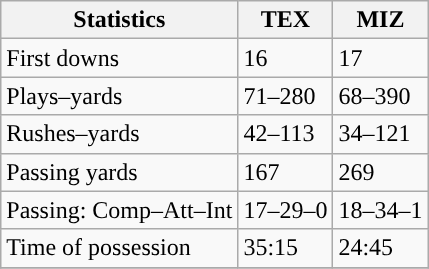<table class="wikitable">
<tr>
<th>Statistics</th>
<th>TEX</th>
<th>MIZ</th>
</tr>
<tr>
<td>First downs</td>
<td>16</td>
<td>17</td>
</tr>
<tr>
<td>Plays–yards</td>
<td>71–280</td>
<td>68–390</td>
</tr>
<tr>
<td>Rushes–yards</td>
<td>42–113</td>
<td>34–121</td>
</tr>
<tr>
<td>Passing yards</td>
<td>167</td>
<td>269</td>
</tr>
<tr>
<td>Passing: Comp–Att–Int</td>
<td>17–29–0</td>
<td>18–34–1</td>
</tr>
<tr>
<td>Time of possession</td>
<td>35:15</td>
<td>24:45</td>
</tr>
<tr>
</tr>
</table>
